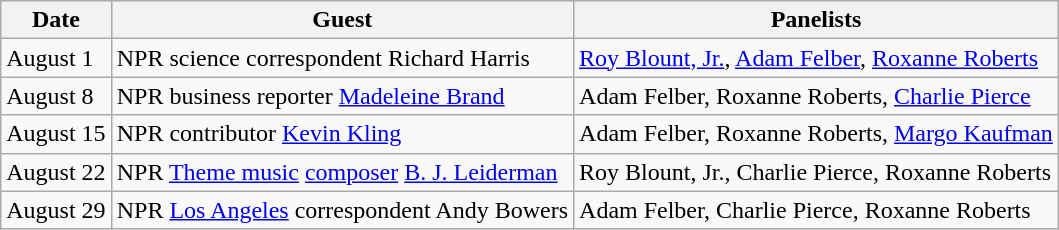<table class="wikitable">
<tr>
<th>Date</th>
<th>Guest</th>
<th>Panelists</th>
</tr>
<tr>
<td>August 1</td>
<td>NPR science correspondent Richard Harris</td>
<td><a href='#'>Roy Blount, Jr.</a>, <a href='#'>Adam Felber</a>, <a href='#'>Roxanne Roberts</a></td>
</tr>
<tr>
<td>August 8</td>
<td>NPR business reporter <a href='#'>Madeleine Brand</a></td>
<td>Adam Felber, Roxanne Roberts, <a href='#'>Charlie Pierce</a></td>
</tr>
<tr>
<td>August 15</td>
<td>NPR contributor <a href='#'>Kevin Kling</a></td>
<td>Adam Felber, Roxanne Roberts, <a href='#'>Margo Kaufman</a></td>
</tr>
<tr>
<td>August 22</td>
<td>NPR <a href='#'>Theme music</a> <a href='#'>composer</a> <a href='#'>B. J. Leiderman</a></td>
<td>Roy Blount, Jr., Charlie Pierce, Roxanne Roberts</td>
</tr>
<tr>
<td>August 29</td>
<td>NPR <a href='#'>Los Angeles</a> correspondent Andy Bowers</td>
<td>Adam Felber, Charlie Pierce, Roxanne Roberts</td>
</tr>
</table>
